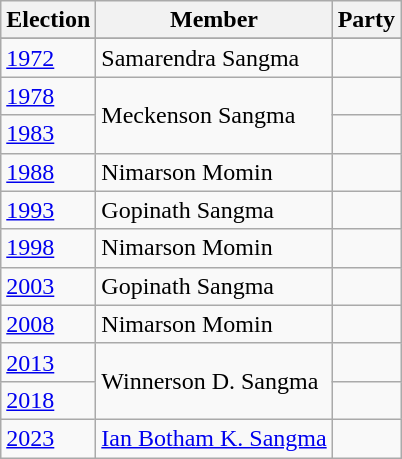<table class="wikitable sortable">
<tr>
<th>Election</th>
<th>Member</th>
<th colspan=2>Party</th>
</tr>
<tr>
</tr>
<tr>
<td><a href='#'>1972</a></td>
<td>Samarendra Sangma</td>
<td></td>
</tr>
<tr>
<td><a href='#'>1978</a></td>
<td rowspan=2>Meckenson Sangma</td>
<td></td>
</tr>
<tr>
<td><a href='#'>1983</a></td>
<td></td>
</tr>
<tr>
<td><a href='#'>1988</a></td>
<td>Nimarson Momin</td>
<td></td>
</tr>
<tr>
<td><a href='#'>1993</a></td>
<td>Gopinath Sangma</td>
<td></td>
</tr>
<tr>
<td><a href='#'>1998</a></td>
<td>Nimarson Momin</td>
<td></td>
</tr>
<tr>
<td><a href='#'>2003</a></td>
<td>Gopinath Sangma</td>
<td></td>
</tr>
<tr>
<td><a href='#'>2008</a></td>
<td>Nimarson Momin</td>
<td></td>
</tr>
<tr>
<td><a href='#'>2013</a></td>
<td rowspan=2>Winnerson D. Sangma</td>
<td></td>
</tr>
<tr>
<td><a href='#'>2018</a></td>
</tr>
<tr>
<td><a href='#'>2023</a></td>
<td><a href='#'>Ian Botham K. Sangma</a></td>
<td></td>
</tr>
</table>
